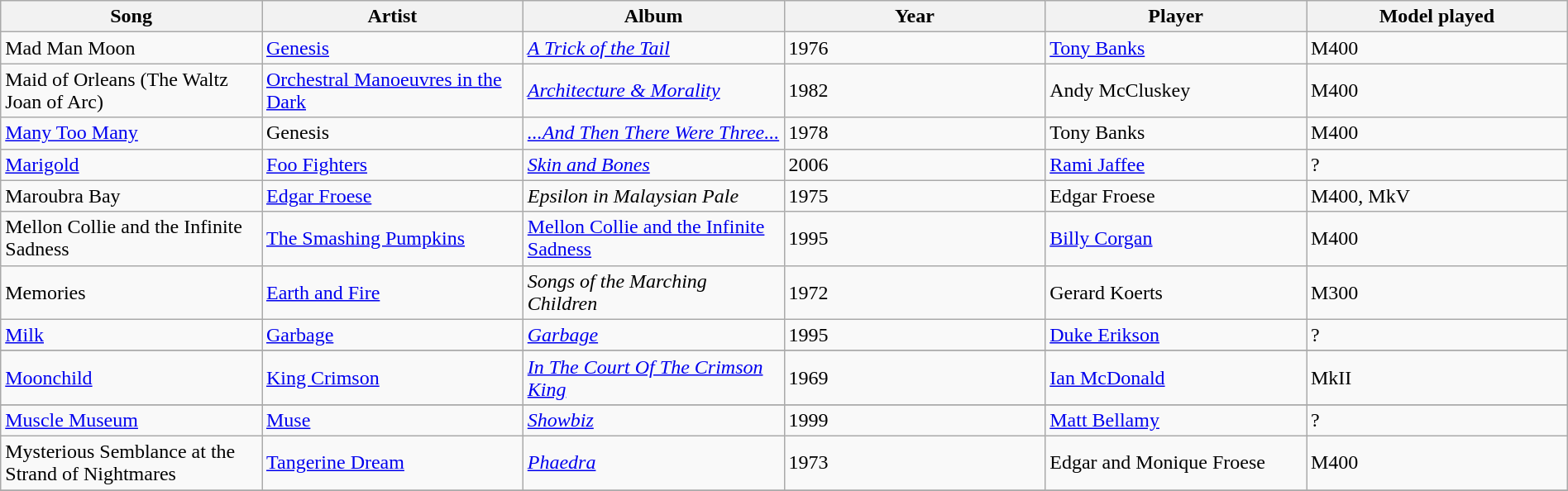<table class="wikitable" style="width:100%">
<tr>
<th style="width:100px;">Song</th>
<th style="width:100px;">Artist</th>
<th style="width:100px;">Album</th>
<th style="width:100px;">Year</th>
<th style="width:100px;">Player</th>
<th style="width:100px;">Model played</th>
</tr>
<tr>
<td>Mad Man Moon</td>
<td><a href='#'>Genesis</a></td>
<td><em><a href='#'>A Trick of the Tail</a></em></td>
<td>1976</td>
<td><a href='#'>Tony Banks</a></td>
<td>M400</td>
</tr>
<tr>
<td>Maid of Orleans (The Waltz Joan of Arc)</td>
<td><a href='#'>Orchestral Manoeuvres in the Dark</a></td>
<td><em><a href='#'>Architecture & Morality</a></em></td>
<td>1982</td>
<td>Andy McCluskey</td>
<td>M400</td>
</tr>
<tr>
<td><a href='#'>Many Too Many</a></td>
<td>Genesis</td>
<td><em><a href='#'>...And Then There Were Three...</a></em></td>
<td>1978</td>
<td>Tony Banks</td>
<td>M400</td>
</tr>
<tr>
<td><a href='#'>Marigold</a></td>
<td><a href='#'>Foo Fighters</a></td>
<td><em><a href='#'>Skin and Bones</a></em></td>
<td>2006</td>
<td><a href='#'>Rami Jaffee</a></td>
<td>?</td>
</tr>
<tr>
<td>Maroubra Bay</td>
<td><a href='#'>Edgar Froese</a></td>
<td><em>Epsilon in Malaysian Pale</em></td>
<td>1975</td>
<td>Edgar Froese</td>
<td>M400, MkV</td>
</tr>
<tr>
<td>Mellon Collie and the Infinite Sadness</td>
<td><a href='#'>The Smashing Pumpkins</a></td>
<td><a href='#'>Mellon Collie and the Infinite Sadness</a></td>
<td>1995</td>
<td><a href='#'>Billy Corgan</a></td>
<td>M400</td>
</tr>
<tr>
<td>Memories</td>
<td><a href='#'>Earth and Fire</a></td>
<td><em>Songs of the Marching Children</em></td>
<td>1972</td>
<td>Gerard Koerts</td>
<td>M300</td>
</tr>
<tr>
<td><a href='#'>Milk</a></td>
<td><a href='#'>Garbage</a></td>
<td><em><a href='#'>Garbage</a></em></td>
<td>1995</td>
<td><a href='#'>Duke Erikson</a></td>
<td>?</td>
</tr>
<tr>
</tr>
<tr>
<td><a href='#'> Moonchild</a></td>
<td><a href='#'>King Crimson</a></td>
<td><em><a href='#'>In The Court Of The Crimson King</a></em></td>
<td>1969</td>
<td><a href='#'>Ian McDonald</a></td>
<td>MkII</td>
</tr>
<tr>
</tr>
<tr>
<td><a href='#'>Muscle Museum</a></td>
<td><a href='#'>Muse</a></td>
<td><em><a href='#'>Showbiz</a></em></td>
<td>1999</td>
<td><a href='#'>Matt Bellamy</a></td>
<td>?</td>
</tr>
<tr>
<td>Mysterious Semblance at the Strand of Nightmares</td>
<td><a href='#'>Tangerine Dream</a></td>
<td><em><a href='#'>Phaedra</a></em></td>
<td>1973</td>
<td>Edgar and Monique Froese</td>
<td>M400</td>
</tr>
<tr>
</tr>
</table>
